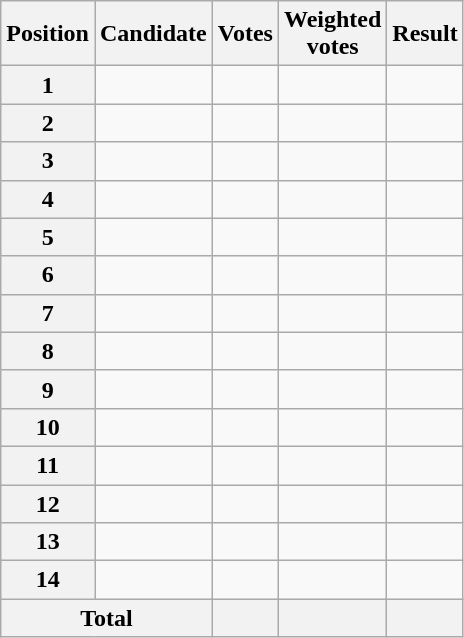<table class="wikitable sortable col3right col4right">
<tr>
<th scope="col">Position</th>
<th scope="col">Candidate</th>
<th scope="col">Votes</th>
<th scope="col">Weighted<br>votes</th>
<th scope="col">Result</th>
</tr>
<tr>
<th scope="row">1</th>
<td></td>
<td></td>
<td></td>
<td></td>
</tr>
<tr>
<th scope="row">2</th>
<td></td>
<td></td>
<td></td>
<td></td>
</tr>
<tr>
<th scope="row">3</th>
<td></td>
<td></td>
<td></td>
<td></td>
</tr>
<tr>
<th scope="row">4</th>
<td></td>
<td></td>
<td></td>
<td></td>
</tr>
<tr>
<th scope="row">5</th>
<td></td>
<td></td>
<td></td>
<td></td>
</tr>
<tr>
<th scope="row">6</th>
<td></td>
<td></td>
<td></td>
<td></td>
</tr>
<tr>
<th scope="row">7</th>
<td></td>
<td></td>
<td></td>
<td></td>
</tr>
<tr>
<th scope="row">8</th>
<td></td>
<td></td>
<td></td>
<td></td>
</tr>
<tr>
<th scope="row">9</th>
<td></td>
<td></td>
<td></td>
<td></td>
</tr>
<tr>
<th scope="row">10</th>
<td></td>
<td></td>
<td></td>
<td></td>
</tr>
<tr>
<th scope="row">11</th>
<td></td>
<td></td>
<td></td>
<td></td>
</tr>
<tr>
<th scope="row">12</th>
<td></td>
<td></td>
<td></td>
<td></td>
</tr>
<tr>
<th scope="row">13</th>
<td></td>
<td></td>
<td></td>
<td></td>
</tr>
<tr>
<th scope="row">14</th>
<td></td>
<td></td>
<td></td>
<td></td>
</tr>
<tr class="sortbottom">
<th scope="row" colspan="2">Total</th>
<th style="text-align:right"></th>
<th style="text-align:right"></th>
<th></th>
</tr>
</table>
